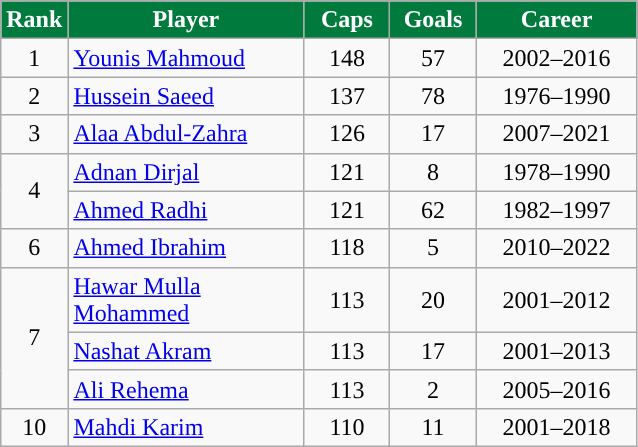<table class="wikitable sortable" style="text-align:center;">
<tr>
<th width="30px" style="background: #007A3D; color: #FFFFFF;">Rank</th>
<th width="150px" style="background: #007A3D; color: #FFFFFF;">Player</th>
<th width="50px" style="background: #007A3D; color: #FFFFFF;">Caps</th>
<th width="50px" style="background: #007A3D; color: #FFFFFF;">Goals</th>
<th width="100px" style="background: #007A3D; color: #FFFFFF;">Career</th>
</tr>
<tr>
<td>1</td>
<td style="text-align:left;"><a href='#'>Younis Mahmoud</a></td>
<td>148</td>
<td>57</td>
<td>2002–2016</td>
</tr>
<tr>
<td>2</td>
<td style="text-align:left;"><a href='#'>Hussein Saeed</a></td>
<td>137</td>
<td>78</td>
<td>1976–1990</td>
</tr>
<tr>
<td>3</td>
<td style="text-align:left;"><a href='#'>Alaa Abdul-Zahra</a></td>
<td>126</td>
<td>17</td>
<td>2007–2021</td>
</tr>
<tr>
<td rowspan=2>4</td>
<td style="text-align:left;"><a href='#'>Adnan Dirjal</a></td>
<td>121</td>
<td>8</td>
<td>1978–1990</td>
</tr>
<tr>
<td style="text-align:left;"><a href='#'>Ahmed Radhi</a></td>
<td>121</td>
<td>62</td>
<td>1982–1997</td>
</tr>
<tr>
<td>6</td>
<td style="text-align:left;"><a href='#'>Ahmed Ibrahim</a></td>
<td>118</td>
<td>5</td>
<td>2010–2022</td>
</tr>
<tr>
<td rowspan=3>7</td>
<td style="text-align:left;"><a href='#'>Hawar Mulla Mohammed</a></td>
<td>113</td>
<td>20</td>
<td>2001–2012</td>
</tr>
<tr>
<td style="text-align:left;"><a href='#'>Nashat Akram</a></td>
<td>113</td>
<td>17</td>
<td>2001–2013</td>
</tr>
<tr>
<td style="text-align:left;"><a href='#'>Ali Rehema</a></td>
<td>113</td>
<td>2</td>
<td>2005–2016</td>
</tr>
<tr>
<td>10</td>
<td style="text-align:left;"><a href='#'>Mahdi Karim</a></td>
<td>110</td>
<td>11</td>
<td>2001–2018</td>
</tr>
</table>
